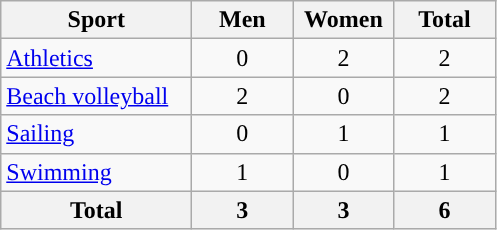<table class="wikitable sortable" style="text-align:center;">
<tr>
<th width=120>Sport</th>
<th width=60>Men</th>
<th width=60>Women</th>
<th width=60>Total</th>
</tr>
<tr>
<td align=left><a href='#'>Athletics</a></td>
<td>0</td>
<td>2</td>
<td>2</td>
</tr>
<tr>
<td align=left><a href='#'>Beach volleyball</a></td>
<td>2</td>
<td>0</td>
<td>2</td>
</tr>
<tr>
<td align=left><a href='#'>Sailing</a></td>
<td>0</td>
<td>1</td>
<td>1</td>
</tr>
<tr>
<td align=left><a href='#'>Swimming</a></td>
<td>1</td>
<td>0</td>
<td>1</td>
</tr>
<tr>
<th>Total</th>
<th>3</th>
<th>3</th>
<th>6</th>
</tr>
</table>
